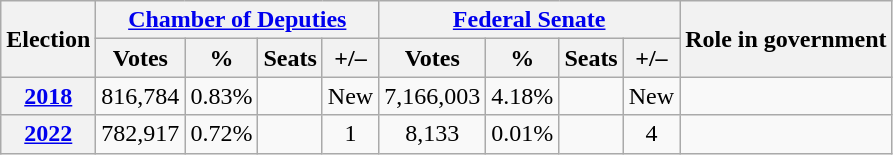<table class=wikitable style=text-align:center>
<tr>
<th rowspan="2">Election</th>
<th colspan="4"><a href='#'>Chamber of Deputies</a></th>
<th colspan="4"><a href='#'>Federal Senate</a></th>
<th rowspan="2"><strong>Role in government</strong></th>
</tr>
<tr>
<th><strong>Votes</strong></th>
<th><strong>%</strong></th>
<th><strong>Seats</strong></th>
<th>+/–</th>
<th><strong>Votes</strong></th>
<th><strong>%</strong></th>
<th><strong>Seats</strong></th>
<th>+/–</th>
</tr>
<tr>
<th><a href='#'>2018</a></th>
<td align="center">816,784</td>
<td align="center">0.83%</td>
<td style="text-align:center;"></td>
<td>New</td>
<td align="center">7,166,003</td>
<td align="center">4.18%</td>
<td style="text-align:center;"></td>
<td>New</td>
<td></td>
</tr>
<tr>
<th><a href='#'>2022</a></th>
<td align="center">782,917</td>
<td align="center">0.72%</td>
<td style="text-align:center;"></td>
<td> 1</td>
<td align="center">8,133</td>
<td align="center">0.01%</td>
<td style="text-align:center;"></td>
<td> 4</td>
<td></td>
</tr>
</table>
